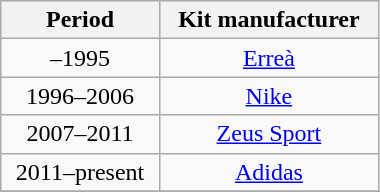<table class="wikitable" style="width: 20%; text-align: center; margin-left">
<tr>
<th scope="col">Period</th>
<th scope="col">Kit manufacturer</th>
</tr>
<tr>
<td scope="row">–1995</td>
<td><a href='#'>Erreà</a></td>
</tr>
<tr>
<td scope="row">1996–2006</td>
<td><a href='#'>Nike</a></td>
</tr>
<tr>
<td scope="row">2007–2011</td>
<td><a href='#'>Zeus Sport</a></td>
</tr>
<tr>
<td scope="row">2011–present</td>
<td><a href='#'>Adidas</a></td>
</tr>
<tr>
</tr>
</table>
